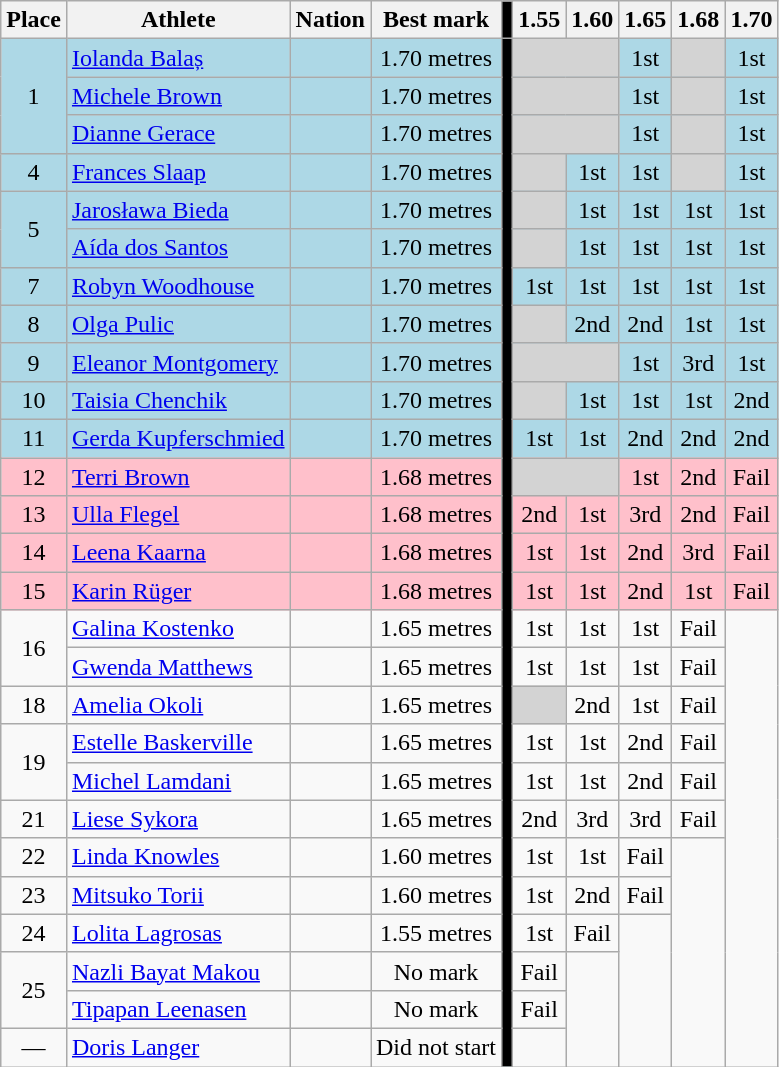<table class=wikitable>
<tr>
<th>Place</th>
<th>Athlete</th>
<th>Nation</th>
<th>Best mark</th>
<td bgcolor=black></td>
<th>1.55</th>
<th>1.60</th>
<th>1.65</th>
<th>1.68</th>
<th>1.70</th>
</tr>
<tr align=center bgcolor=lightblue>
<td rowspan=3>1</td>
<td align=left><a href='#'>Iolanda Balaș</a></td>
<td align=left></td>
<td>1.70 metres</td>
<td rowspan=27 bgcolor=black></td>
<td colspan=2 bgcolor=lightgray></td>
<td>1st</td>
<td bgcolor=lightgray></td>
<td>1st</td>
</tr>
<tr align=center bgcolor=lightblue>
<td align=left><a href='#'>Michele Brown</a></td>
<td align=left></td>
<td>1.70 metres</td>
<td colspan=2 bgcolor=lightgray></td>
<td>1st</td>
<td bgcolor=lightgray></td>
<td>1st</td>
</tr>
<tr align=center bgcolor=lightblue>
<td align=left><a href='#'>Dianne Gerace</a></td>
<td align=left></td>
<td>1.70 metres</td>
<td colspan=2 bgcolor=lightgray></td>
<td>1st</td>
<td bgcolor=lightgray></td>
<td>1st</td>
</tr>
<tr align=center bgcolor=lightblue>
<td>4</td>
<td align=left><a href='#'>Frances Slaap</a></td>
<td align=left></td>
<td>1.70 metres</td>
<td bgcolor=lightgray></td>
<td>1st</td>
<td>1st</td>
<td bgcolor=lightgray></td>
<td>1st</td>
</tr>
<tr align=center bgcolor=lightblue>
<td rowspan=2>5</td>
<td align=left><a href='#'>Jarosława Bieda</a></td>
<td align=left></td>
<td>1.70 metres</td>
<td bgcolor=lightgray></td>
<td>1st</td>
<td>1st</td>
<td>1st</td>
<td>1st</td>
</tr>
<tr align=center bgcolor=lightblue>
<td align=left><a href='#'>Aída dos Santos</a></td>
<td align=left></td>
<td>1.70 metres</td>
<td bgcolor=lightgray></td>
<td>1st</td>
<td>1st</td>
<td>1st</td>
<td>1st</td>
</tr>
<tr align=center bgcolor=lightblue>
<td>7</td>
<td align=left><a href='#'>Robyn Woodhouse</a></td>
<td align=left></td>
<td>1.70 metres</td>
<td>1st</td>
<td>1st</td>
<td>1st</td>
<td>1st</td>
<td>1st</td>
</tr>
<tr align=center bgcolor=lightblue>
<td>8</td>
<td align=left><a href='#'>Olga Pulic</a></td>
<td align=left></td>
<td>1.70 metres</td>
<td bgcolor=lightgray></td>
<td>2nd</td>
<td>2nd</td>
<td>1st</td>
<td>1st</td>
</tr>
<tr align=center bgcolor=lightblue>
<td>9</td>
<td align=left><a href='#'>Eleanor Montgomery</a></td>
<td align=left></td>
<td>1.70 metres</td>
<td colspan=2 bgcolor=lightgray></td>
<td>1st</td>
<td>3rd</td>
<td>1st</td>
</tr>
<tr align=center bgcolor=lightblue>
<td>10</td>
<td align=left><a href='#'>Taisia Chenchik</a></td>
<td align=left></td>
<td>1.70 metres</td>
<td bgcolor=lightgray></td>
<td>1st</td>
<td>1st</td>
<td>1st</td>
<td>2nd</td>
</tr>
<tr align=center bgcolor=lightblue>
<td>11</td>
<td align=left><a href='#'>Gerda Kupferschmied</a></td>
<td align=left></td>
<td>1.70 metres</td>
<td>1st</td>
<td>1st</td>
<td>2nd</td>
<td>2nd</td>
<td>2nd</td>
</tr>
<tr align=center bgcolor=pink>
<td>12</td>
<td align=left><a href='#'>Terri Brown</a></td>
<td align=left></td>
<td>1.68 metres</td>
<td colspan=2 bgcolor=lightgray></td>
<td>1st</td>
<td>2nd</td>
<td>Fail</td>
</tr>
<tr align=center bgcolor=pink>
<td>13</td>
<td align=left><a href='#'>Ulla Flegel</a></td>
<td align=left></td>
<td>1.68 metres</td>
<td>2nd</td>
<td>1st</td>
<td>3rd</td>
<td>2nd</td>
<td>Fail</td>
</tr>
<tr align=center bgcolor=pink>
<td>14</td>
<td align=left><a href='#'>Leena Kaarna</a></td>
<td align=left></td>
<td>1.68 metres</td>
<td>1st</td>
<td>1st</td>
<td>2nd</td>
<td>3rd</td>
<td>Fail</td>
</tr>
<tr align=center bgcolor=pink>
<td>15</td>
<td align=left><a href='#'>Karin Rüger</a></td>
<td align=left></td>
<td>1.68 metres</td>
<td>1st</td>
<td>1st</td>
<td>2nd</td>
<td>1st</td>
<td>Fail</td>
</tr>
<tr align=center>
<td rowspan=2>16</td>
<td align=left><a href='#'>Galina Kostenko</a></td>
<td align=left></td>
<td>1.65 metres</td>
<td>1st</td>
<td>1st</td>
<td>1st</td>
<td>Fail</td>
<td rowspan=12></td>
</tr>
<tr align=center>
<td align=left><a href='#'>Gwenda Matthews</a></td>
<td align=left></td>
<td>1.65 metres</td>
<td>1st</td>
<td>1st</td>
<td>1st</td>
<td>Fail</td>
</tr>
<tr align=center>
<td>18</td>
<td align=left><a href='#'>Amelia Okoli</a></td>
<td align=left></td>
<td>1.65 metres</td>
<td bgcolor=lightgray></td>
<td>2nd</td>
<td>1st</td>
<td>Fail</td>
</tr>
<tr align=center>
<td rowspan=2>19</td>
<td align=left><a href='#'>Estelle Baskerville</a></td>
<td align=left></td>
<td>1.65 metres</td>
<td>1st</td>
<td>1st</td>
<td>2nd</td>
<td>Fail</td>
</tr>
<tr align=center>
<td align=left><a href='#'>Michel Lamdani</a></td>
<td align=left></td>
<td>1.65 metres</td>
<td>1st</td>
<td>1st</td>
<td>2nd</td>
<td>Fail</td>
</tr>
<tr align=center>
<td>21</td>
<td align=left><a href='#'>Liese Sykora</a></td>
<td align=left></td>
<td>1.65 metres</td>
<td>2nd</td>
<td>3rd</td>
<td>3rd</td>
<td>Fail</td>
</tr>
<tr align=center>
<td>22</td>
<td align=left><a href='#'>Linda Knowles</a></td>
<td align=left></td>
<td>1.60 metres</td>
<td>1st</td>
<td>1st</td>
<td>Fail</td>
<td rowspan=6></td>
</tr>
<tr align=center>
<td>23</td>
<td align=left><a href='#'>Mitsuko Torii</a></td>
<td align=left></td>
<td>1.60 metres</td>
<td>1st</td>
<td>2nd</td>
<td>Fail</td>
</tr>
<tr align=center>
<td>24</td>
<td align=left><a href='#'>Lolita Lagrosas</a></td>
<td align=left></td>
<td>1.55 metres</td>
<td>1st</td>
<td>Fail</td>
<td rowspan=4></td>
</tr>
<tr align=center>
<td rowspan=2>25</td>
<td align=left><a href='#'>Nazli Bayat Makou</a></td>
<td align=left></td>
<td>No mark</td>
<td>Fail</td>
<td rowspan=3></td>
</tr>
<tr align=center>
<td align=left><a href='#'>Tipapan Leenasen</a></td>
<td align=left></td>
<td>No mark</td>
<td>Fail</td>
</tr>
<tr align=center>
<td>—</td>
<td align=left><a href='#'>Doris Langer</a></td>
<td align=left></td>
<td>Did not start</td>
<td></td>
</tr>
</table>
